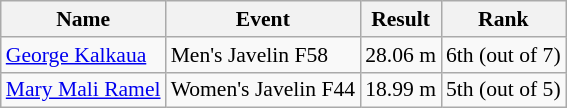<table class="wikitable sortable" style="font-size:90%">
<tr>
<th>Name</th>
<th>Event</th>
<th>Result</th>
<th>Rank</th>
</tr>
<tr>
<td><a href='#'>George Kalkaua</a></td>
<td>Men's Javelin F58</td>
<td>28.06 m</td>
<td>6th (out of 7)</td>
</tr>
<tr>
<td><a href='#'>Mary Mali Ramel</a></td>
<td>Women's Javelin F44</td>
<td>18.99 m</td>
<td>5th (out of 5)</td>
</tr>
</table>
